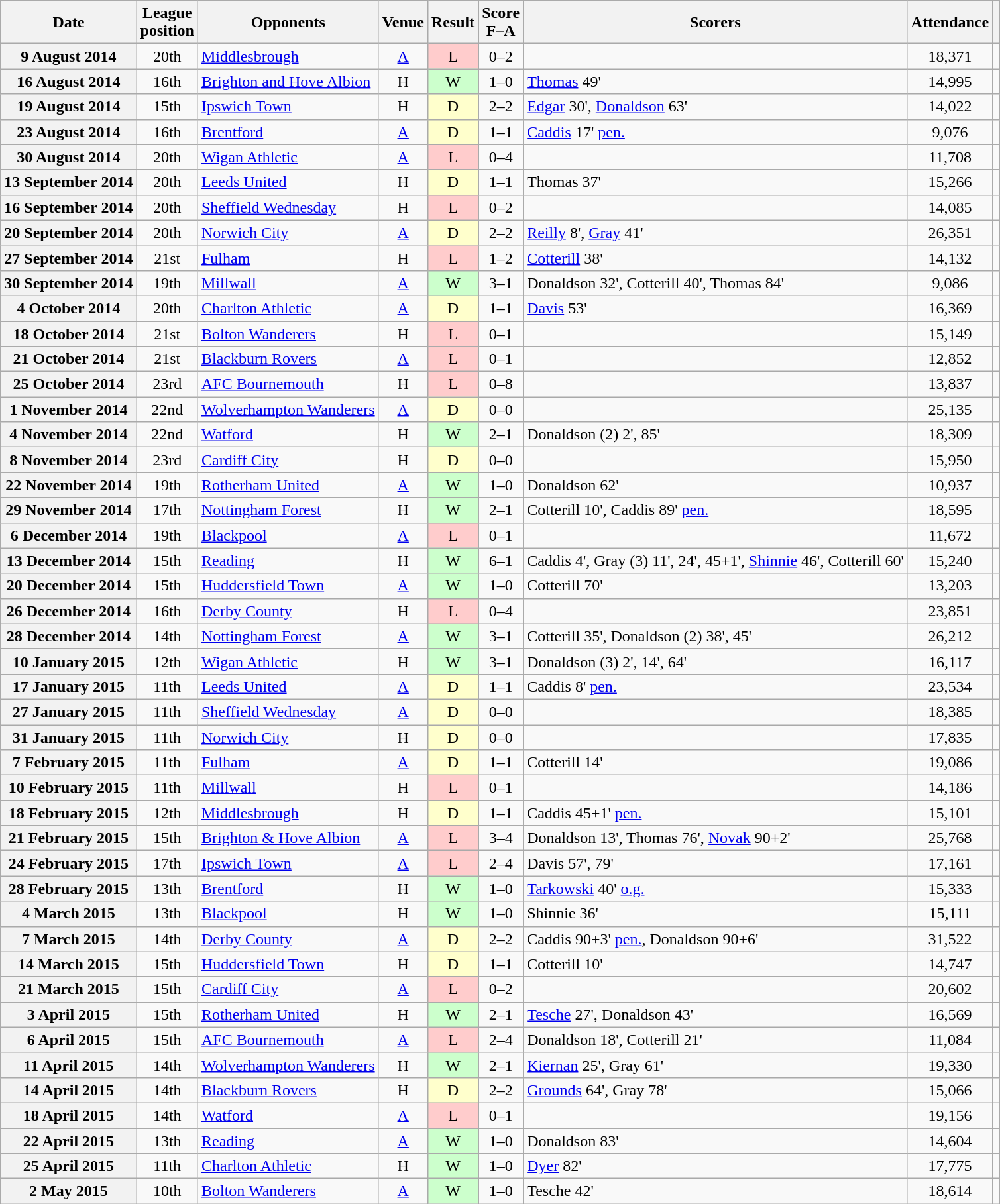<table class="wikitable plainrowheaders" style=text-align:center>
<tr>
<th scope=col>Date</th>
<th scope=col>League<br>position</th>
<th scope=col>Opponents</th>
<th scope=col>Venue</th>
<th scope=col>Result</th>
<th scope=col>Score<br>F–A</th>
<th scope=col>Scorers</th>
<th scope=col>Attendance</th>
<th scope=col></th>
</tr>
<tr>
<th scope=row>9 August 2014</th>
<td>20th</td>
<td style=text-align:left><a href='#'>Middlesbrough</a></td>
<td><a href='#'>A</a></td>
<td style=background:#fcc>L</td>
<td>0–2</td>
<td></td>
<td>18,371</td>
<td></td>
</tr>
<tr>
<th scope=row>16 August 2014</th>
<td>16th</td>
<td style=text-align:left><a href='#'>Brighton and Hove Albion</a></td>
<td>H</td>
<td style=background:#cfc>W</td>
<td>1–0</td>
<td style=text-align:left><a href='#'>Thomas</a> 49'</td>
<td>14,995</td>
<td></td>
</tr>
<tr>
<th scope=row>19 August 2014</th>
<td>15th</td>
<td style=text-align:left><a href='#'>Ipswich Town</a></td>
<td>H</td>
<td style=background:#ffc>D</td>
<td>2–2</td>
<td style=text-align:left><a href='#'>Edgar</a> 30', <a href='#'>Donaldson</a> 63'</td>
<td>14,022</td>
<td></td>
</tr>
<tr>
<th scope=row>23 August 2014</th>
<td>16th</td>
<td style=text-align:left><a href='#'>Brentford</a></td>
<td><a href='#'>A</a></td>
<td style=background:#ffc>D</td>
<td>1–1</td>
<td style=text-align:left><a href='#'>Caddis</a> 17' <a href='#'>pen.</a></td>
<td>9,076</td>
<td></td>
</tr>
<tr>
<th scope=row>30 August 2014</th>
<td>20th</td>
<td style=text-align:left><a href='#'>Wigan Athletic</a></td>
<td><a href='#'>A</a></td>
<td style=background:#fcc>L</td>
<td>0–4</td>
<td></td>
<td>11,708</td>
<td></td>
</tr>
<tr>
<th scope=row>13 September 2014</th>
<td>20th</td>
<td style=text-align:left><a href='#'>Leeds United</a></td>
<td>H</td>
<td style=background:#ffc>D</td>
<td>1–1</td>
<td style=text-align:left>Thomas 37'</td>
<td>15,266</td>
<td></td>
</tr>
<tr>
<th scope=row>16 September 2014</th>
<td>20th</td>
<td style=text-align:left><a href='#'>Sheffield Wednesday</a></td>
<td>H</td>
<td style=background:#fcc>L</td>
<td>0–2</td>
<td></td>
<td>14,085</td>
<td></td>
</tr>
<tr>
<th scope=row>20 September 2014</th>
<td>20th</td>
<td style=text-align:left><a href='#'>Norwich City</a></td>
<td><a href='#'>A</a></td>
<td style=background:#ffc>D</td>
<td>2–2</td>
<td style=text-align:left><a href='#'>Reilly</a> 8', <a href='#'>Gray</a> 41'</td>
<td>26,351</td>
<td></td>
</tr>
<tr>
<th scope=row>27 September 2014</th>
<td>21st</td>
<td style=text-align:left><a href='#'>Fulham</a></td>
<td>H</td>
<td style=background:#fcc>L</td>
<td>1–2</td>
<td style=text-align:left><a href='#'>Cotterill</a> 38'</td>
<td>14,132</td>
<td></td>
</tr>
<tr>
<th scope=row>30 September 2014</th>
<td>19th</td>
<td style=text-align:left><a href='#'>Millwall</a></td>
<td><a href='#'>A</a></td>
<td style=background:#cfc>W</td>
<td>3–1</td>
<td style=text-align:left>Donaldson 32', Cotterill 40', Thomas 84'</td>
<td>9,086</td>
<td></td>
</tr>
<tr>
<th scope=row>4 October 2014</th>
<td>20th</td>
<td style=text-align:left><a href='#'>Charlton Athletic</a></td>
<td><a href='#'>A</a></td>
<td style=background:#ffc>D</td>
<td>1–1</td>
<td style=text-align:left><a href='#'>Davis</a> 53'</td>
<td>16,369</td>
<td></td>
</tr>
<tr>
<th scope=row>18 October 2014</th>
<td>21st</td>
<td style=text-align:left><a href='#'>Bolton Wanderers</a></td>
<td>H</td>
<td style=background:#fcc>L</td>
<td>0–1</td>
<td></td>
<td>15,149</td>
<td></td>
</tr>
<tr>
<th scope=row>21 October 2014</th>
<td>21st</td>
<td style=text-align:left><a href='#'>Blackburn Rovers</a></td>
<td><a href='#'>A</a></td>
<td style=background:#fcc>L</td>
<td>0–1</td>
<td></td>
<td>12,852</td>
<td></td>
</tr>
<tr>
<th scope=row>25 October 2014</th>
<td>23rd</td>
<td style=text-align:left><a href='#'>AFC Bournemouth</a></td>
<td>H</td>
<td style=background:#fcc>L</td>
<td>0–8</td>
<td></td>
<td>13,837</td>
<td></td>
</tr>
<tr>
<th scope=row>1 November 2014</th>
<td>22nd</td>
<td style=text-align:left><a href='#'>Wolverhampton Wanderers</a></td>
<td><a href='#'>A</a></td>
<td style=background:#ffc>D</td>
<td>0–0</td>
<td></td>
<td>25,135</td>
<td></td>
</tr>
<tr>
<th scope=row>4 November 2014</th>
<td>22nd</td>
<td style=text-align:left><a href='#'>Watford</a></td>
<td>H</td>
<td style=background:#cfc>W</td>
<td>2–1</td>
<td style=text-align:left>Donaldson (2) 2', 85'</td>
<td>18,309</td>
<td></td>
</tr>
<tr>
<th scope=row>8 November 2014</th>
<td>23rd</td>
<td style=text-align:left><a href='#'>Cardiff City</a></td>
<td>H</td>
<td style=background:#ffc>D</td>
<td>0–0</td>
<td></td>
<td>15,950</td>
<td></td>
</tr>
<tr>
<th scope=row>22 November 2014</th>
<td>19th</td>
<td style=text-align:left><a href='#'>Rotherham United</a></td>
<td><a href='#'>A</a></td>
<td style=background:#cfc>W</td>
<td>1–0</td>
<td style=text-align:left>Donaldson 62'</td>
<td>10,937</td>
<td></td>
</tr>
<tr>
<th scope=row>29 November 2014</th>
<td>17th</td>
<td style=text-align:left><a href='#'>Nottingham Forest</a></td>
<td>H</td>
<td style=background:#cfc>W</td>
<td>2–1</td>
<td style=text-align:left>Cotterill 10', Caddis 89' <a href='#'>pen.</a></td>
<td>18,595</td>
<td></td>
</tr>
<tr>
<th scope=row>6 December 2014</th>
<td>19th</td>
<td style=text-align:left><a href='#'>Blackpool</a></td>
<td><a href='#'>A</a></td>
<td style=background:#fcc>L</td>
<td>0–1</td>
<td></td>
<td>11,672</td>
<td></td>
</tr>
<tr>
<th scope=row>13 December 2014</th>
<td>15th</td>
<td style=text-align:left><a href='#'>Reading</a></td>
<td>H</td>
<td style=background:#cfc>W</td>
<td>6–1</td>
<td style=text-align:left>Caddis 4', Gray (3) 11', 24', 45+1', <a href='#'>Shinnie</a> 46', Cotterill 60'</td>
<td>15,240</td>
<td></td>
</tr>
<tr>
<th scope=row>20 December 2014</th>
<td>15th</td>
<td style=text-align:left><a href='#'>Huddersfield Town</a></td>
<td><a href='#'>A</a></td>
<td style=background:#cfc>W</td>
<td>1–0</td>
<td style=text-align:left>Cotterill 70'</td>
<td>13,203</td>
<td></td>
</tr>
<tr>
<th scope=row>26 December 2014</th>
<td>16th</td>
<td style=text-align:left><a href='#'>Derby County</a></td>
<td>H</td>
<td style=background:#fcc>L</td>
<td>0–4</td>
<td></td>
<td>23,851</td>
<td></td>
</tr>
<tr>
<th scope=row>28 December 2014</th>
<td>14th</td>
<td style=text-align:left><a href='#'>Nottingham Forest</a></td>
<td><a href='#'>A</a></td>
<td style=background:#cfc>W</td>
<td>3–1</td>
<td style=text-align:left>Cotterill 35', Donaldson (2) 38', 45'</td>
<td>26,212</td>
<td></td>
</tr>
<tr>
<th scope=row>10 January 2015</th>
<td>12th</td>
<td style=text-align:left><a href='#'>Wigan Athletic</a></td>
<td>H</td>
<td style=background:#cfc>W</td>
<td>3–1</td>
<td style=text-align:left>Donaldson (3) 2', 14', 64'</td>
<td>16,117</td>
<td></td>
</tr>
<tr>
<th scope=row>17 January 2015</th>
<td>11th</td>
<td style=text-align:left><a href='#'>Leeds United</a></td>
<td><a href='#'>A</a></td>
<td style=background:#ffc>D</td>
<td>1–1</td>
<td style=text-align:left>Caddis 8' <a href='#'>pen.</a></td>
<td>23,534</td>
<td></td>
</tr>
<tr>
<th scope=row>27 January 2015</th>
<td>11th</td>
<td style=text-align:left><a href='#'>Sheffield Wednesday</a></td>
<td><a href='#'>A</a></td>
<td style=background:#ffc>D</td>
<td>0–0</td>
<td></td>
<td>18,385</td>
<td></td>
</tr>
<tr>
<th scope=row>31 January 2015</th>
<td>11th</td>
<td style=text-align:left><a href='#'>Norwich City</a></td>
<td>H</td>
<td style=background:#ffc>D</td>
<td>0–0</td>
<td></td>
<td>17,835</td>
<td></td>
</tr>
<tr>
<th scope=row>7 February 2015</th>
<td>11th</td>
<td style=text-align:left><a href='#'>Fulham</a></td>
<td><a href='#'>A</a></td>
<td style=background:#ffc>D</td>
<td>1–1</td>
<td style=text-align:left>Cotterill 14'</td>
<td>19,086</td>
<td></td>
</tr>
<tr>
<th scope=row>10 February 2015</th>
<td>11th</td>
<td style=text-align:left><a href='#'>Millwall</a></td>
<td>H</td>
<td style=background:#fcc>L</td>
<td>0–1</td>
<td></td>
<td>14,186</td>
<td></td>
</tr>
<tr>
<th scope=row>18 February 2015</th>
<td>12th</td>
<td style=text-align:left><a href='#'>Middlesbrough</a></td>
<td>H</td>
<td style=background:#ffc>D</td>
<td>1–1</td>
<td style=text-align:left>Caddis 45+1' <a href='#'>pen.</a></td>
<td>15,101</td>
<td></td>
</tr>
<tr>
<th scope=row>21 February 2015</th>
<td>15th</td>
<td style=text-align:left><a href='#'>Brighton & Hove Albion</a></td>
<td><a href='#'>A</a></td>
<td style=background:#fcc>L</td>
<td>3–4</td>
<td style=text-align:left>Donaldson 13', Thomas 76', <a href='#'>Novak</a> 90+2'</td>
<td>25,768</td>
<td></td>
</tr>
<tr>
<th scope=row>24 February 2015</th>
<td>17th</td>
<td style=text-align:left><a href='#'>Ipswich Town</a></td>
<td><a href='#'>A</a></td>
<td style=background:#fcc>L</td>
<td>2–4</td>
<td style=text-align:left>Davis 57', 79'</td>
<td>17,161</td>
<td></td>
</tr>
<tr>
<th scope=row>28 February 2015</th>
<td>13th</td>
<td style=text-align:left><a href='#'>Brentford</a></td>
<td>H</td>
<td style=background:#cfc>W</td>
<td>1–0</td>
<td style=text-align:left><a href='#'>Tarkowski</a> 40' <a href='#'>o.g.</a></td>
<td>15,333</td>
<td></td>
</tr>
<tr>
<th scope=row>4 March 2015</th>
<td>13th</td>
<td style=text-align:left><a href='#'>Blackpool</a></td>
<td>H</td>
<td style=background:#cfc>W</td>
<td>1–0</td>
<td style=text-align:left>Shinnie 36'</td>
<td>15,111</td>
<td></td>
</tr>
<tr>
<th scope=row>7 March 2015</th>
<td>14th</td>
<td style=text-align:left><a href='#'>Derby County</a></td>
<td><a href='#'>A</a></td>
<td style=background:#ffc>D</td>
<td>2–2</td>
<td style=text-align:left>Caddis 90+3' <a href='#'>pen.</a>, Donaldson 90+6'</td>
<td>31,522</td>
<td></td>
</tr>
<tr>
<th scope=row>14 March 2015</th>
<td>15th</td>
<td style=text-align:left><a href='#'>Huddersfield Town</a></td>
<td>H</td>
<td style=background:#ffc>D</td>
<td>1–1</td>
<td style=text-align:left>Cotterill 10'</td>
<td>14,747</td>
<td></td>
</tr>
<tr>
<th scope=row>21 March 2015</th>
<td>15th</td>
<td style=text-align:left><a href='#'>Cardiff City</a></td>
<td><a href='#'>A</a></td>
<td style=background:#fcc>L</td>
<td>0–2</td>
<td></td>
<td>20,602</td>
<td></td>
</tr>
<tr>
<th scope=row>3 April 2015</th>
<td>15th</td>
<td style=text-align:left><a href='#'>Rotherham United</a></td>
<td>H</td>
<td style=background:#cfc>W</td>
<td>2–1</td>
<td style=text-align:left><a href='#'>Tesche</a> 27', Donaldson 43'</td>
<td>16,569</td>
<td></td>
</tr>
<tr>
<th scope=row>6 April 2015</th>
<td>15th</td>
<td style=text-align:left><a href='#'>AFC Bournemouth</a></td>
<td><a href='#'>A</a></td>
<td style=background:#fcc>L</td>
<td>2–4</td>
<td style=text-align:left>Donaldson 18', Cotterill 21'</td>
<td>11,084</td>
<td></td>
</tr>
<tr>
<th scope=row>11 April 2015</th>
<td>14th</td>
<td style=text-align:left><a href='#'>Wolverhampton Wanderers</a></td>
<td>H</td>
<td style=background:#cfc>W</td>
<td>2–1</td>
<td style=text-align:left><a href='#'>Kiernan</a> 25', Gray 61'</td>
<td>19,330</td>
<td></td>
</tr>
<tr>
<th scope=row>14 April 2015</th>
<td>14th</td>
<td style=text-align:left><a href='#'>Blackburn Rovers</a></td>
<td>H</td>
<td style=background:#ffc>D</td>
<td>2–2</td>
<td style=text-align:left><a href='#'>Grounds</a> 64', Gray 78'</td>
<td>15,066</td>
<td></td>
</tr>
<tr>
<th scope=row>18 April 2015</th>
<td>14th</td>
<td style=text-align:left><a href='#'>Watford</a></td>
<td><a href='#'>A</a></td>
<td style=background:#fcc>L</td>
<td>0–1</td>
<td></td>
<td>19,156</td>
<td></td>
</tr>
<tr>
<th scope=row>22 April 2015</th>
<td>13th</td>
<td style=text-align:left><a href='#'>Reading</a></td>
<td><a href='#'>A</a></td>
<td style=background:#cfc>W</td>
<td>1–0</td>
<td style=text-align:left>Donaldson 83'</td>
<td>14,604</td>
<td></td>
</tr>
<tr>
<th scope=row>25 April 2015</th>
<td>11th</td>
<td style=text-align:left><a href='#'>Charlton Athletic</a></td>
<td>H</td>
<td style=background:#cfc>W</td>
<td>1–0</td>
<td style=text-align:left><a href='#'>Dyer</a> 82'</td>
<td>17,775</td>
<td></td>
</tr>
<tr>
<th scope=row>2 May 2015</th>
<td>10th</td>
<td style=text-align:left><a href='#'>Bolton Wanderers</a></td>
<td><a href='#'>A</a></td>
<td style=background:#cfc>W</td>
<td>1–0</td>
<td style=text-align:left>Tesche 42'</td>
<td>18,614</td>
<td></td>
</tr>
</table>
